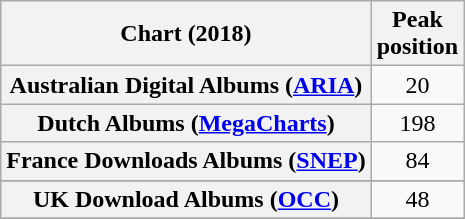<table class="wikitable sortable plainrowheaders" style="text-align:center">
<tr>
<th scope="col">Chart (2018)</th>
<th scope="col">Peak<br> position</th>
</tr>
<tr>
<th scope="row">Australian Digital Albums (<a href='#'>ARIA</a>)</th>
<td>20</td>
</tr>
<tr>
<th scope="row">Dutch Albums (<a href='#'>MegaCharts</a>)</th>
<td>198</td>
</tr>
<tr>
<th scope="row">France Downloads Albums (<a href='#'>SNEP</a>)</th>
<td>84</td>
</tr>
<tr>
</tr>
<tr>
<th scope="row">UK Download Albums (<a href='#'>OCC</a>)</th>
<td>48</td>
</tr>
<tr>
</tr>
</table>
